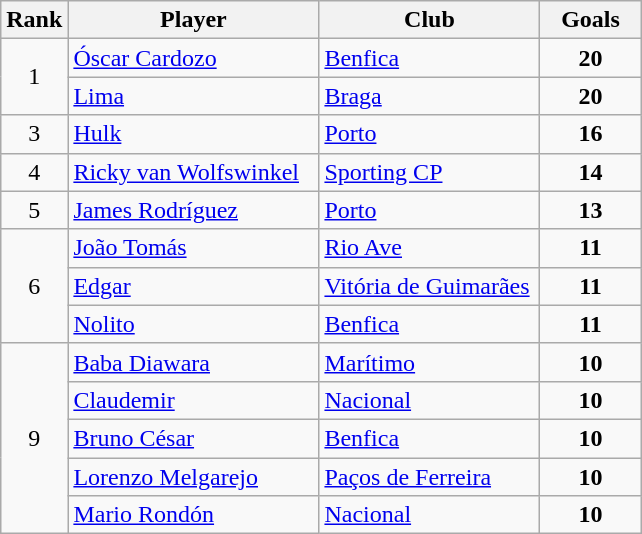<table class="wikitable" style="margin-right: 0;">
<tr text-align:center;">
<th style="width:35px;">Rank</th>
<th style="width:160px;">Player</th>
<th style="width:140px;">Club</th>
<th style="width:60px;">Goals</th>
</tr>
<tr>
<td rowspan="2" style="text-align:center;">1</td>
<td> <a href='#'>Óscar Cardozo</a></td>
<td><a href='#'>Benfica</a></td>
<td style="text-align:center;"><strong>20</strong></td>
</tr>
<tr>
<td> <a href='#'>Lima</a></td>
<td><a href='#'>Braga</a></td>
<td style="text-align:center;"><strong>20</strong></td>
</tr>
<tr>
<td style="text-align:center;">3</td>
<td> <a href='#'>Hulk</a></td>
<td><a href='#'>Porto</a></td>
<td style="text-align:center;"><strong>16</strong></td>
</tr>
<tr>
<td style="text-align:center;">4</td>
<td> <a href='#'>Ricky van Wolfswinkel</a></td>
<td><a href='#'>Sporting CP</a></td>
<td style="text-align:center;"><strong>14</strong></td>
</tr>
<tr>
<td style="text-align:center;">5</td>
<td> <a href='#'>James Rodríguez</a></td>
<td><a href='#'>Porto</a></td>
<td style="text-align:center;"><strong>13</strong></td>
</tr>
<tr>
<td rowspan="3" style="text-align:center;">6</td>
<td> <a href='#'>João Tomás</a></td>
<td><a href='#'>Rio Ave</a></td>
<td style="text-align:center;"><strong>11</strong></td>
</tr>
<tr>
<td> <a href='#'>Edgar</a></td>
<td><a href='#'>Vitória de Guimarães</a></td>
<td style="text-align:center;"><strong>11</strong></td>
</tr>
<tr>
<td> <a href='#'>Nolito</a></td>
<td><a href='#'>Benfica</a></td>
<td style="text-align:center;"><strong>11</strong></td>
</tr>
<tr>
<td rowspan="5" style="text-align:center;">9</td>
<td> <a href='#'>Baba Diawara</a></td>
<td><a href='#'>Marítimo</a></td>
<td style="text-align:center;"><strong>10</strong></td>
</tr>
<tr>
<td> <a href='#'>Claudemir</a></td>
<td><a href='#'>Nacional</a></td>
<td style="text-align:center;"><strong>10</strong></td>
</tr>
<tr>
<td> <a href='#'>Bruno César</a></td>
<td><a href='#'>Benfica</a></td>
<td style="text-align:center;"><strong>10</strong></td>
</tr>
<tr>
<td> <a href='#'>Lorenzo Melgarejo</a></td>
<td><a href='#'>Paços de Ferreira</a></td>
<td style="text-align:center;"><strong>10</strong></td>
</tr>
<tr>
<td> <a href='#'>Mario Rondón</a></td>
<td><a href='#'>Nacional</a></td>
<td style="text-align:center;"><strong>10</strong></td>
</tr>
</table>
